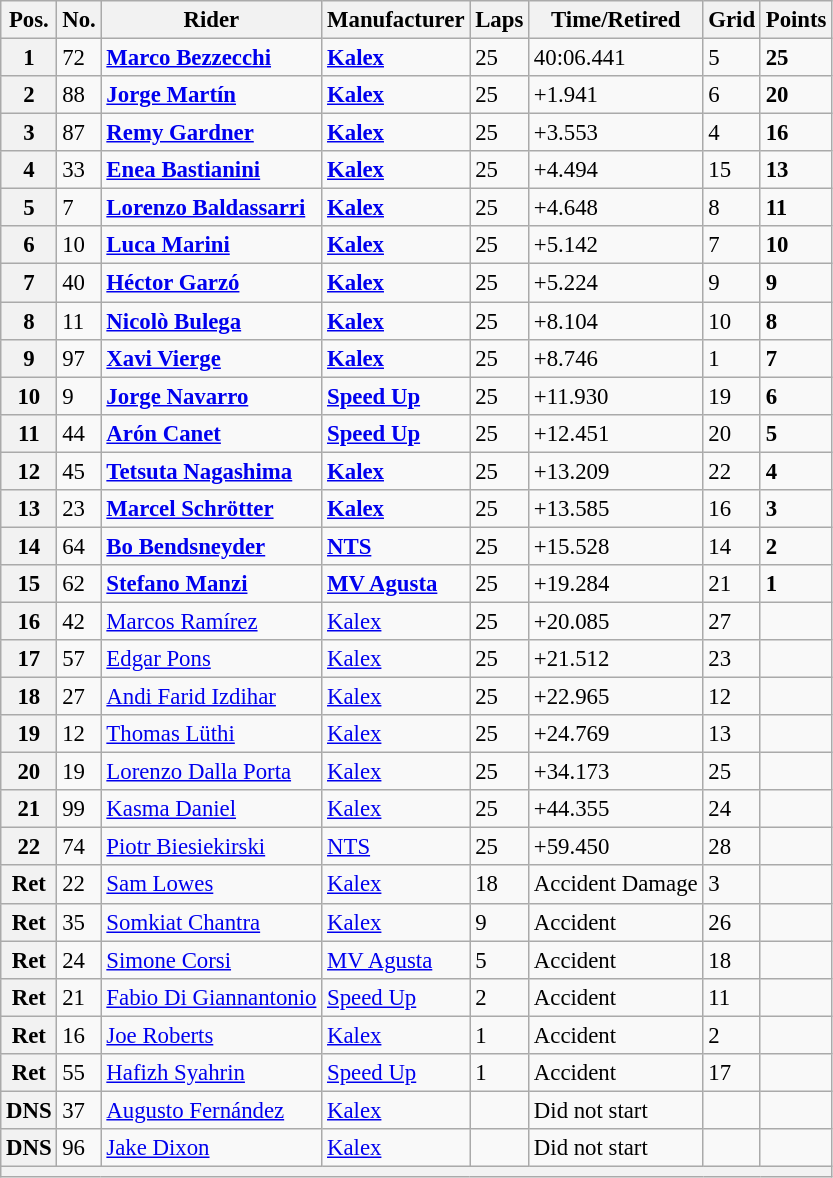<table class="wikitable" style="font-size: 95%;">
<tr>
<th>Pos.</th>
<th>No.</th>
<th>Rider</th>
<th>Manufacturer</th>
<th>Laps</th>
<th>Time/Retired</th>
<th>Grid</th>
<th>Points</th>
</tr>
<tr>
<th>1</th>
<td>72</td>
<td> <strong><a href='#'>Marco Bezzecchi</a></strong></td>
<td><strong><a href='#'>Kalex</a></strong></td>
<td>25</td>
<td>40:06.441</td>
<td>5</td>
<td><strong>25</strong></td>
</tr>
<tr>
<th>2</th>
<td>88</td>
<td> <strong><a href='#'>Jorge Martín</a></strong></td>
<td><strong><a href='#'>Kalex</a></strong></td>
<td>25</td>
<td>+1.941</td>
<td>6</td>
<td><strong>20</strong></td>
</tr>
<tr>
<th>3</th>
<td>87</td>
<td> <strong><a href='#'>Remy Gardner</a></strong></td>
<td><strong><a href='#'>Kalex</a></strong></td>
<td>25</td>
<td>+3.553</td>
<td>4</td>
<td><strong>16</strong></td>
</tr>
<tr>
<th>4</th>
<td>33</td>
<td> <strong><a href='#'>Enea Bastianini</a></strong></td>
<td><strong><a href='#'>Kalex</a></strong></td>
<td>25</td>
<td>+4.494</td>
<td>15</td>
<td><strong>13</strong></td>
</tr>
<tr>
<th>5</th>
<td>7</td>
<td> <strong><a href='#'>Lorenzo Baldassarri</a></strong></td>
<td><strong><a href='#'>Kalex</a></strong></td>
<td>25</td>
<td>+4.648</td>
<td>8</td>
<td><strong>11</strong></td>
</tr>
<tr>
<th>6</th>
<td>10</td>
<td> <strong><a href='#'>Luca Marini</a></strong></td>
<td><strong><a href='#'>Kalex</a></strong></td>
<td>25</td>
<td>+5.142</td>
<td>7</td>
<td><strong>10</strong></td>
</tr>
<tr>
<th>7</th>
<td>40</td>
<td> <strong><a href='#'>Héctor Garzó</a></strong></td>
<td><strong><a href='#'>Kalex</a></strong></td>
<td>25</td>
<td>+5.224</td>
<td>9</td>
<td><strong>9</strong></td>
</tr>
<tr>
<th>8</th>
<td>11</td>
<td> <strong><a href='#'>Nicolò Bulega</a></strong></td>
<td><strong><a href='#'>Kalex</a></strong></td>
<td>25</td>
<td>+8.104</td>
<td>10</td>
<td><strong>8</strong></td>
</tr>
<tr>
<th>9</th>
<td>97</td>
<td> <strong><a href='#'>Xavi Vierge</a></strong></td>
<td><strong><a href='#'>Kalex</a></strong></td>
<td>25</td>
<td>+8.746</td>
<td>1</td>
<td><strong>7</strong></td>
</tr>
<tr>
<th>10</th>
<td>9</td>
<td> <strong><a href='#'>Jorge Navarro</a></strong></td>
<td><strong><a href='#'>Speed Up</a></strong></td>
<td>25</td>
<td>+11.930</td>
<td>19</td>
<td><strong>6</strong></td>
</tr>
<tr>
<th>11</th>
<td>44</td>
<td> <strong><a href='#'>Arón Canet</a></strong></td>
<td><strong><a href='#'>Speed Up</a></strong></td>
<td>25</td>
<td>+12.451</td>
<td>20</td>
<td><strong>5</strong></td>
</tr>
<tr>
<th>12</th>
<td>45</td>
<td> <strong><a href='#'>Tetsuta Nagashima</a></strong></td>
<td><strong><a href='#'>Kalex</a></strong></td>
<td>25</td>
<td>+13.209</td>
<td>22</td>
<td><strong>4</strong></td>
</tr>
<tr>
<th>13</th>
<td>23</td>
<td> <strong><a href='#'>Marcel Schrötter</a></strong></td>
<td><strong><a href='#'>Kalex</a></strong></td>
<td>25</td>
<td>+13.585</td>
<td>16</td>
<td><strong>3</strong></td>
</tr>
<tr>
<th>14</th>
<td>64</td>
<td> <strong><a href='#'>Bo Bendsneyder</a></strong></td>
<td><strong><a href='#'>NTS</a></strong></td>
<td>25</td>
<td>+15.528</td>
<td>14</td>
<td><strong>2</strong></td>
</tr>
<tr>
<th>15</th>
<td>62</td>
<td> <strong><a href='#'>Stefano Manzi</a></strong></td>
<td><strong><a href='#'>MV Agusta</a></strong></td>
<td>25</td>
<td>+19.284</td>
<td>21</td>
<td><strong>1</strong></td>
</tr>
<tr>
<th>16</th>
<td>42</td>
<td> <a href='#'>Marcos Ramírez</a></td>
<td><a href='#'>Kalex</a></td>
<td>25</td>
<td>+20.085</td>
<td>27</td>
<td></td>
</tr>
<tr>
<th>17</th>
<td>57</td>
<td> <a href='#'>Edgar Pons</a></td>
<td><a href='#'>Kalex</a></td>
<td>25</td>
<td>+21.512</td>
<td>23</td>
<td></td>
</tr>
<tr>
<th>18</th>
<td>27</td>
<td> <a href='#'>Andi Farid Izdihar</a></td>
<td><a href='#'>Kalex</a></td>
<td>25</td>
<td>+22.965</td>
<td>12</td>
<td></td>
</tr>
<tr>
<th>19</th>
<td>12</td>
<td> <a href='#'>Thomas Lüthi</a></td>
<td><a href='#'>Kalex</a></td>
<td>25</td>
<td>+24.769</td>
<td>13</td>
<td></td>
</tr>
<tr>
<th>20</th>
<td>19</td>
<td> <a href='#'>Lorenzo Dalla Porta</a></td>
<td><a href='#'>Kalex</a></td>
<td>25</td>
<td>+34.173</td>
<td>25</td>
<td></td>
</tr>
<tr>
<th>21</th>
<td>99</td>
<td> <a href='#'>Kasma Daniel</a></td>
<td><a href='#'>Kalex</a></td>
<td>25</td>
<td>+44.355</td>
<td>24</td>
<td></td>
</tr>
<tr>
<th>22</th>
<td>74</td>
<td> <a href='#'>Piotr Biesiekirski</a></td>
<td><a href='#'>NTS</a></td>
<td>25</td>
<td>+59.450</td>
<td>28</td>
<td></td>
</tr>
<tr>
<th>Ret</th>
<td>22</td>
<td> <a href='#'>Sam Lowes</a></td>
<td><a href='#'>Kalex</a></td>
<td>18</td>
<td>Accident Damage</td>
<td>3</td>
<td></td>
</tr>
<tr>
<th>Ret</th>
<td>35</td>
<td> <a href='#'>Somkiat Chantra</a></td>
<td><a href='#'>Kalex</a></td>
<td>9</td>
<td>Accident</td>
<td>26</td>
<td></td>
</tr>
<tr>
<th>Ret</th>
<td>24</td>
<td> <a href='#'>Simone Corsi</a></td>
<td><a href='#'>MV Agusta</a></td>
<td>5</td>
<td>Accident</td>
<td>18</td>
<td></td>
</tr>
<tr>
<th>Ret</th>
<td>21</td>
<td> <a href='#'>Fabio Di Giannantonio</a></td>
<td><a href='#'>Speed Up</a></td>
<td>2</td>
<td>Accident</td>
<td>11</td>
<td></td>
</tr>
<tr>
<th>Ret</th>
<td>16</td>
<td> <a href='#'>Joe Roberts</a></td>
<td><a href='#'>Kalex</a></td>
<td>1</td>
<td>Accident</td>
<td>2</td>
<td></td>
</tr>
<tr>
<th>Ret</th>
<td>55</td>
<td> <a href='#'>Hafizh Syahrin</a></td>
<td><a href='#'>Speed Up</a></td>
<td>1</td>
<td>Accident</td>
<td>17</td>
<td></td>
</tr>
<tr>
<th>DNS</th>
<td>37</td>
<td> <a href='#'>Augusto Fernández</a></td>
<td><a href='#'>Kalex</a></td>
<td></td>
<td>Did not start</td>
<td></td>
<td></td>
</tr>
<tr>
<th>DNS</th>
<td>96</td>
<td> <a href='#'>Jake Dixon</a></td>
<td><a href='#'>Kalex</a></td>
<td></td>
<td>Did not start</td>
<td></td>
<td></td>
</tr>
<tr>
<th colspan=8></th>
</tr>
</table>
